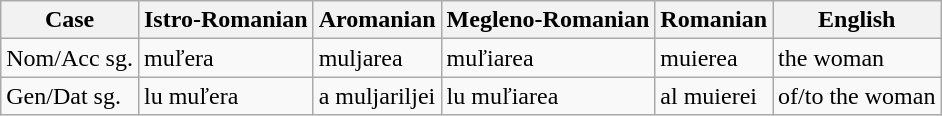<table class="wikitable">
<tr>
<th>Case</th>
<th>Istro-Romanian</th>
<th>Aromanian</th>
<th>Megleno-Romanian</th>
<th>Romanian</th>
<th>English</th>
</tr>
<tr>
<td>Nom/Acc sg.</td>
<td>muľera</td>
<td>muljarea</td>
<td>muľiarea</td>
<td>muierea</td>
<td>the woman</td>
</tr>
<tr>
<td>Gen/Dat sg.</td>
<td>lu muľera</td>
<td>a muljariljei</td>
<td>lu muľiarea</td>
<td>al muierei</td>
<td>of/to the woman</td>
</tr>
</table>
